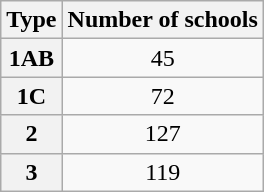<table class="wikitable" style="text-align: center;">
<tr>
<th>Type</th>
<th>Number of schools</th>
</tr>
<tr>
<th>1AB</th>
<td>45</td>
</tr>
<tr>
<th>1C</th>
<td>72</td>
</tr>
<tr>
<th>2</th>
<td>127</td>
</tr>
<tr>
<th>3</th>
<td>119</td>
</tr>
</table>
